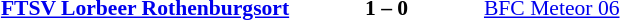<table width=100% cellspacing=1>
<tr>
<th width=25%></th>
<th width=10%></th>
<th width=25%></th>
<th></th>
</tr>
<tr style=font-size:90%>
<td align=right><strong><a href='#'>FTSV Lorbeer Rothenburgsort</a></strong></td>
<td align=center><strong>1 – 0</strong></td>
<td><a href='#'>BFC Meteor 06</a></td>
</tr>
</table>
